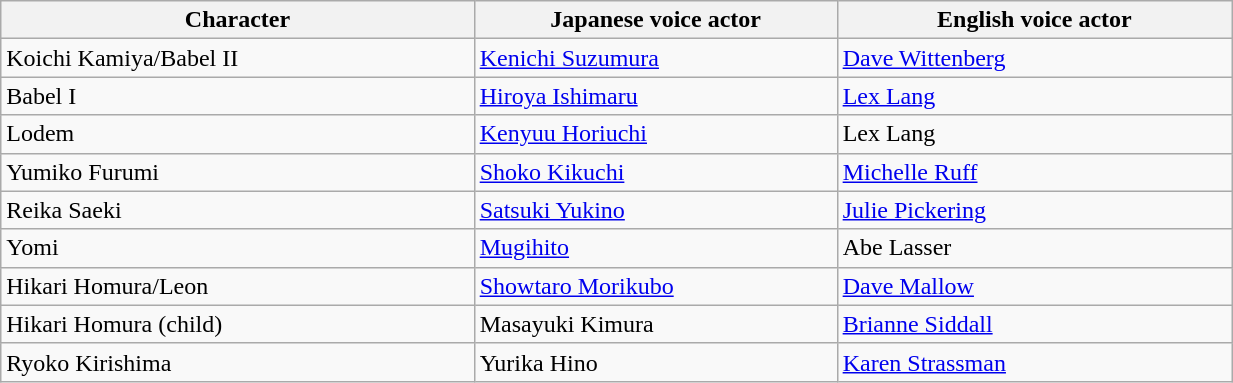<table class="wikitable" | style="width:65%;">
<tr>
<th width=30%>Character</th>
<th width=23%>Japanese voice actor</th>
<th width=25%>English voice actor</th>
</tr>
<tr>
<td>Koichi Kamiya/Babel II</td>
<td><a href='#'>Kenichi Suzumura</a></td>
<td><a href='#'>Dave Wittenberg</a></td>
</tr>
<tr>
<td>Babel I</td>
<td><a href='#'>Hiroya Ishimaru</a></td>
<td><a href='#'>Lex Lang</a></td>
</tr>
<tr>
<td>Lodem</td>
<td><a href='#'>Kenyuu Horiuchi</a></td>
<td>Lex Lang</td>
</tr>
<tr>
<td>Yumiko Furumi</td>
<td><a href='#'>Shoko Kikuchi</a></td>
<td><a href='#'>Michelle Ruff</a></td>
</tr>
<tr>
<td>Reika Saeki</td>
<td><a href='#'>Satsuki Yukino</a></td>
<td><a href='#'>Julie Pickering</a></td>
</tr>
<tr>
<td>Yomi</td>
<td><a href='#'>Mugihito</a></td>
<td>Abe Lasser</td>
</tr>
<tr>
<td>Hikari Homura/Leon</td>
<td><a href='#'>Showtaro Morikubo</a></td>
<td><a href='#'>Dave Mallow</a></td>
</tr>
<tr>
<td>Hikari Homura (child)</td>
<td>Masayuki Kimura</td>
<td><a href='#'>Brianne Siddall</a></td>
</tr>
<tr>
<td>Ryoko Kirishima</td>
<td>Yurika Hino</td>
<td><a href='#'>Karen Strassman</a></td>
</tr>
</table>
